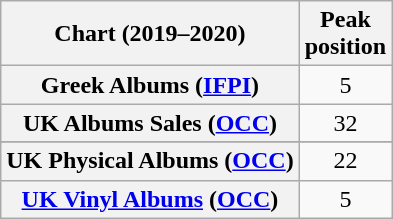<table class="wikitable sortable plainrowheaders" style="text-align:center">
<tr>
<th scope="col">Chart (2019–2020)</th>
<th scope="col">Peak<br>position</th>
</tr>
<tr>
<th scope="row">Greek Albums (<a href='#'>IFPI</a>)</th>
<td>5</td>
</tr>
<tr>
<th scope="row">UK Albums Sales (<a href='#'>OCC</a>)</th>
<td>32</td>
</tr>
<tr>
</tr>
<tr>
<th scope="row">UK Physical Albums (<a href='#'>OCC</a>)</th>
<td>22</td>
</tr>
<tr>
<th scope="row"><a href='#'>UK Vinyl Albums</a> (<a href='#'>OCC</a>)</th>
<td>5</td>
</tr>
</table>
